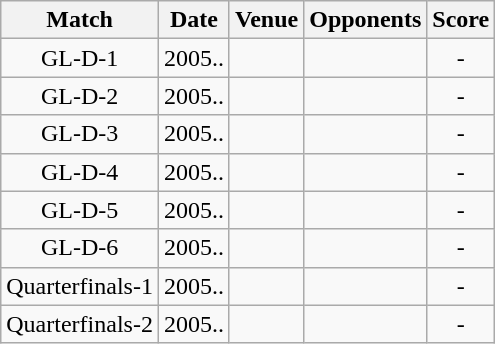<table class="wikitable" style="text-align:center;">
<tr>
<th>Match</th>
<th>Date</th>
<th>Venue</th>
<th>Opponents</th>
<th>Score</th>
</tr>
<tr>
<td>GL-D-1</td>
<td>2005..</td>
<td><a href='#'></a></td>
<td><a href='#'></a></td>
<td>-</td>
</tr>
<tr>
<td>GL-D-2</td>
<td>2005..</td>
<td><a href='#'></a></td>
<td><a href='#'></a></td>
<td>-</td>
</tr>
<tr>
<td>GL-D-3</td>
<td>2005..</td>
<td><a href='#'></a></td>
<td><a href='#'></a></td>
<td>-</td>
</tr>
<tr>
<td>GL-D-4</td>
<td>2005..</td>
<td><a href='#'></a></td>
<td><a href='#'></a></td>
<td>-</td>
</tr>
<tr>
<td>GL-D-5</td>
<td>2005..</td>
<td><a href='#'></a></td>
<td><a href='#'></a></td>
<td>-</td>
</tr>
<tr>
<td>GL-D-6</td>
<td>2005..</td>
<td><a href='#'></a></td>
<td><a href='#'></a></td>
<td>-</td>
</tr>
<tr>
<td>Quarterfinals-1</td>
<td>2005..</td>
<td><a href='#'></a></td>
<td><a href='#'></a></td>
<td>-</td>
</tr>
<tr>
<td>Quarterfinals-2</td>
<td>2005..</td>
<td><a href='#'></a></td>
<td><a href='#'></a></td>
<td>-</td>
</tr>
</table>
